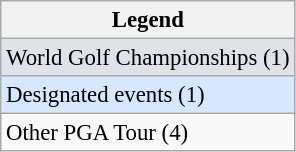<table class="wikitable" style="font-size:95%;">
<tr>
<th>Legend</th>
</tr>
<tr style="background:#dfe2e9;">
<td>World Golf Championships (1)</td>
</tr>
<tr style="background:#D6E8FF;">
<td>Designated events (1)</td>
</tr>
<tr>
<td>Other PGA Tour (4)</td>
</tr>
</table>
